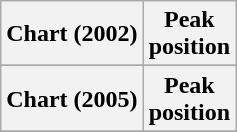<table class="wikitable sortable">
<tr>
<th>Chart (2002)</th>
<th>Peak<br>position</th>
</tr>
<tr>
</tr>
<tr>
</tr>
<tr>
</tr>
<tr>
</tr>
<tr>
</tr>
<tr>
<th>Chart (2005)</th>
<th>Peak<br>position</th>
</tr>
<tr>
</tr>
</table>
